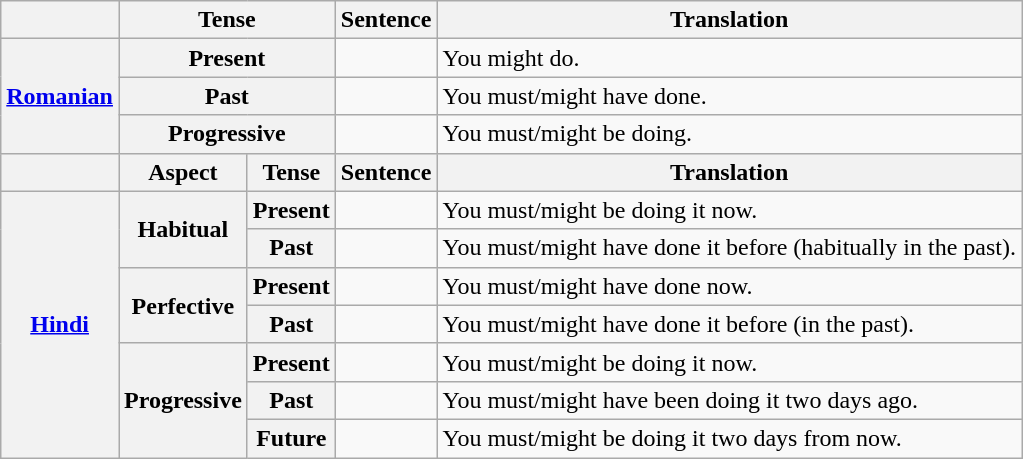<table class="wikitable">
<tr>
<th></th>
<th colspan="2">Tense</th>
<th>Sentence</th>
<th>Translation</th>
</tr>
<tr>
<th rowspan="3"><a href='#'>Romanian</a></th>
<th colspan="2">Present</th>
<td></td>
<td>You might do.</td>
</tr>
<tr>
<th colspan="2">Past</th>
<td></td>
<td>You must/might have done.</td>
</tr>
<tr>
<th colspan="2">Progressive</th>
<td></td>
<td>You must/might be doing.</td>
</tr>
<tr>
<th></th>
<th>Aspect</th>
<th>Tense</th>
<th>Sentence</th>
<th>Translation</th>
</tr>
<tr>
<th rowspan="8"><a href='#'>Hindi</a></th>
<th rowspan="2">Habitual</th>
<th>Present</th>
<td></td>
<td>You must/might be doing it now.</td>
</tr>
<tr>
<th>Past</th>
<td></td>
<td>You must/might have done it before (habitually in the past).</td>
</tr>
<tr>
<th rowspan="2">Perfective</th>
<th>Present</th>
<td></td>
<td>You must/might have done now.</td>
</tr>
<tr>
<th>Past</th>
<td></td>
<td>You must/might have done it before (in the past).</td>
</tr>
<tr>
<th rowspan="3">Progressive</th>
<th>Present</th>
<td></td>
<td>You must/might be doing it now.</td>
</tr>
<tr>
<th>Past</th>
<td></td>
<td>You must/might have been doing it two days ago.</td>
</tr>
<tr>
<th>Future</th>
<td></td>
<td>You must/might be doing it two days from now.</td>
</tr>
</table>
